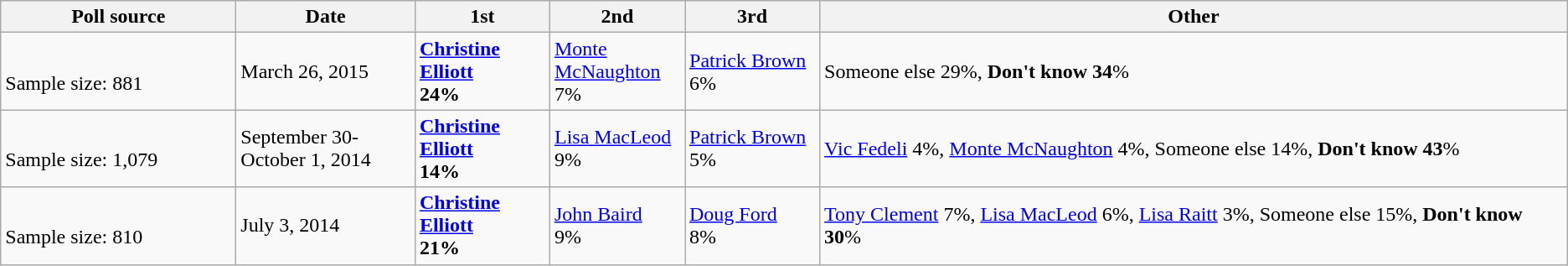<table class="wikitable">
<tr>
<th style="width:180px;">Poll source</th>
<th style="width:135px;">Date</th>
<th style="width:100px;">1st</th>
<th style="width:100px;">2nd</th>
<th style="width:100px;">3rd</th>
<th>Other</th>
</tr>
<tr>
<td><br>Sample size: 881</td>
<td>March 26, 2015</td>
<td><strong><a href='#'>Christine Elliott</a><br>24%</strong></td>
<td><a href='#'>Monte McNaughton</a> 7%</td>
<td><a href='#'>Patrick Brown</a><br> 6%</td>
<td>Someone else 29%, <strong>Don't know 34</strong>%</td>
</tr>
<tr>
<td><br>Sample size: 1,079</td>
<td>September 30-October 1, 2014</td>
<td><strong><a href='#'>Christine Elliott</a><br>14%</strong></td>
<td><a href='#'>Lisa MacLeod</a> <br>9%</td>
<td><a href='#'>Patrick Brown</a><br> 5%</td>
<td><a href='#'>Vic Fedeli</a> 4%, <a href='#'>Monte McNaughton</a> 4%, Someone else 14%, <strong>Don't know 43</strong>%</td>
</tr>
<tr>
<td><br>Sample size: 810</td>
<td>July 3, 2014</td>
<td><strong><a href='#'>Christine Elliott</a><br>21%</strong></td>
<td><a href='#'>John Baird</a><br>9%</td>
<td><a href='#'>Doug Ford</a><br>8%</td>
<td><a href='#'>Tony Clement</a> 7%, <a href='#'>Lisa MacLeod</a> 6%, <a href='#'>Lisa Raitt</a> 3%, Someone else 15%, <strong>Don't know 30</strong>%</td>
</tr>
</table>
